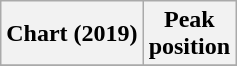<table class="wikitable sortable">
<tr>
<th align="left">Chart (2019)</th>
<th style="text-align:center;">Peak<br>position</th>
</tr>
<tr>
</tr>
</table>
